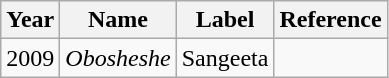<table class="wikitable">
<tr>
<th>Year</th>
<th>Name</th>
<th>Label</th>
<th>Reference</th>
</tr>
<tr>
<td>2009</td>
<td><em>Obosheshe</em></td>
<td>Sangeeta</td>
<td></td>
</tr>
</table>
